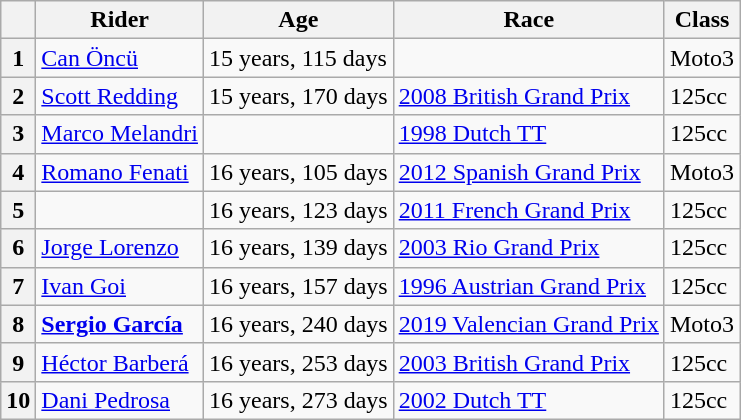<table class="wikitable">
<tr>
<th></th>
<th>Rider</th>
<th>Age</th>
<th>Race</th>
<th>Class</th>
</tr>
<tr>
<th>1</th>
<td> <a href='#'>Can Öncü</a></td>
<td>15 years, 115 days</td>
<td></td>
<td>Moto3</td>
</tr>
<tr>
<th>2</th>
<td> <a href='#'>Scott Redding</a></td>
<td>15 years, 170 days</td>
<td><a href='#'>2008 British Grand Prix</a></td>
<td>125cc</td>
</tr>
<tr>
<th>3</th>
<td> <a href='#'>Marco Melandri</a></td>
<td></td>
<td><a href='#'>1998 Dutch TT</a></td>
<td>125cc</td>
</tr>
<tr>
<th>4</th>
<td> <a href='#'>Romano Fenati</a></td>
<td>16 years, 105 days</td>
<td><a href='#'>2012 Spanish Grand Prix</a></td>
<td>Moto3</td>
</tr>
<tr>
<th>5</th>
<td></td>
<td>16 years, 123 days</td>
<td><a href='#'>2011 French Grand Prix</a></td>
<td>125cc</td>
</tr>
<tr>
<th>6</th>
<td> <a href='#'>Jorge Lorenzo</a></td>
<td>16 years, 139 days</td>
<td><a href='#'>2003 Rio Grand Prix</a></td>
<td>125cc</td>
</tr>
<tr>
<th>7</th>
<td> <a href='#'>Ivan Goi</a></td>
<td>16 years, 157 days</td>
<td><a href='#'>1996 Austrian Grand Prix</a></td>
<td>125cc</td>
</tr>
<tr>
<th>8</th>
<td> <strong><a href='#'>Sergio García</a></strong></td>
<td>16 years, 240 days</td>
<td><a href='#'>2019 Valencian Grand Prix</a></td>
<td>Moto3</td>
</tr>
<tr>
<th>9</th>
<td> <a href='#'>Héctor Barberá</a></td>
<td>16 years, 253 days</td>
<td><a href='#'>2003 British Grand Prix</a></td>
<td>125cc</td>
</tr>
<tr>
<th>10</th>
<td> <a href='#'>Dani Pedrosa</a></td>
<td>16 years, 273 days</td>
<td><a href='#'>2002 Dutch TT</a></td>
<td>125cc</td>
</tr>
</table>
